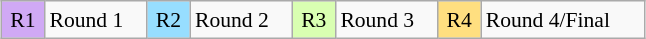<table class="wikitable" style="margin:0.5em auto; font-size:90%; line-height:1.25em;" width=34%;>
<tr>
<td style="background-color:#D0A9F5;text-align:center;">R1</td>
<td>Round 1</td>
<td style="background-color:#97DEFF;text-align:center;">R2</td>
<td>Round 2</td>
<td style="background-color:#D9FFB2;text-align:center;">R3</td>
<td>Round 3</td>
<td style="background-color:#FFDF80;text-align:center;">R4</td>
<td>Round 4/Final</td>
</tr>
</table>
